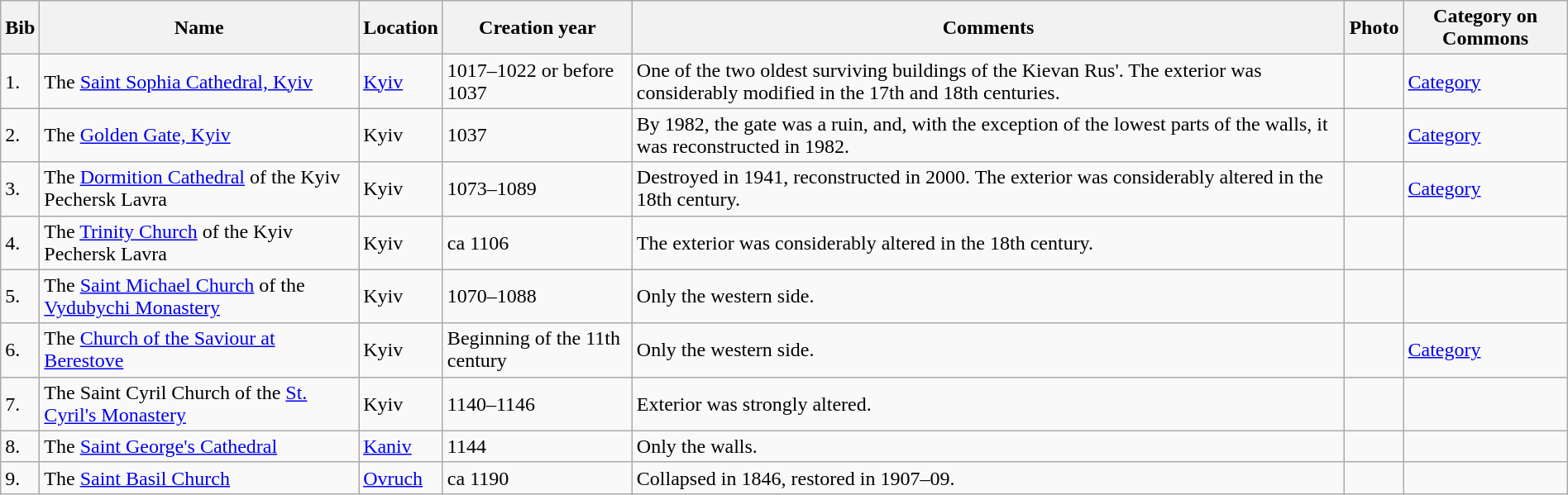<table class="wikitable sortable" width="100%">
<tr>
<th>Bib</th>
<th>Name</th>
<th>Location</th>
<th>Creation year</th>
<th>Comments</th>
<th>Photo</th>
<th>Category on Commons</th>
</tr>
<tr>
<td>1.</td>
<td>The <a href='#'>Saint Sophia Cathedral, Kyiv</a></td>
<td><a href='#'>Kyiv</a></td>
<td>1017–1022 or before 1037</td>
<td>One of the two oldest surviving buildings of the Kievan Rus'. The exterior was considerably modified in the 17th and 18th centuries.</td>
<td></td>
<td><a href='#'>Category</a></td>
</tr>
<tr>
<td>2.</td>
<td>The <a href='#'>Golden Gate, Kyiv</a></td>
<td>Kyiv</td>
<td>1037</td>
<td>By 1982, the gate was a ruin, and, with the exception of the lowest parts of the walls, it was reconstructed in 1982.</td>
<td></td>
<td><a href='#'>Category</a></td>
</tr>
<tr>
<td>3.</td>
<td>The <a href='#'>Dormition Cathedral</a> of the Kyiv Pechersk Lavra</td>
<td>Kyiv</td>
<td>1073–1089</td>
<td>Destroyed in 1941, reconstructed in 2000. The exterior was considerably altered in the 18th century.</td>
<td></td>
<td><a href='#'>Category</a></td>
</tr>
<tr>
<td>4.</td>
<td>The <a href='#'>Trinity Church</a> of the Kyiv Pechersk Lavra</td>
<td>Kyiv</td>
<td>ca 1106</td>
<td>The exterior was considerably altered in the 18th century.</td>
<td></td>
<td></td>
</tr>
<tr>
<td>5.</td>
<td>The <a href='#'>Saint Michael Church</a> of the <a href='#'>Vydubychi Monastery</a></td>
<td>Kyiv</td>
<td>1070–1088</td>
<td>Only the western side.</td>
<td></td>
<td></td>
</tr>
<tr>
<td>6.</td>
<td>The <a href='#'>Church of the Saviour at Berestove</a></td>
<td>Kyiv</td>
<td>Beginning of the 11th century</td>
<td>Only the western side.</td>
<td></td>
<td><a href='#'>Category</a></td>
</tr>
<tr>
<td>7.</td>
<td>The Saint Cyril Church of the <a href='#'>St. Cyril's Monastery</a></td>
<td>Kyiv</td>
<td>1140–1146</td>
<td>Exterior was strongly altered.</td>
<td></td>
<td></td>
</tr>
<tr>
<td>8.</td>
<td>The <a href='#'>Saint George's Cathedral</a></td>
<td><a href='#'>Kaniv</a></td>
<td>1144</td>
<td>Only the walls.</td>
<td></td>
<td></td>
</tr>
<tr>
<td>9.</td>
<td>The <a href='#'>Saint Basil Church</a></td>
<td><a href='#'>Ovruch</a></td>
<td>ca 1190</td>
<td>Collapsed in 1846, restored in 1907–09.</td>
<td></td>
<td></td>
</tr>
</table>
